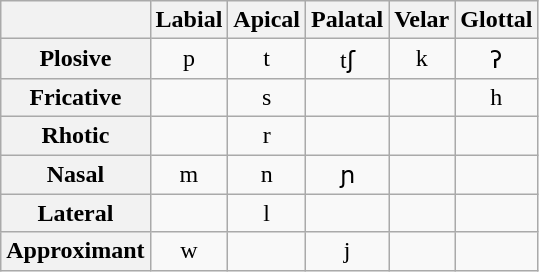<table class="wikitable">
<tr>
<th></th>
<th>Labial</th>
<th>Apical</th>
<th>Palatal</th>
<th>Velar</th>
<th>Glottal</th>
</tr>
<tr align="center">
<th>Plosive</th>
<td>p</td>
<td>t</td>
<td>tʃ</td>
<td>k</td>
<td>ʔ</td>
</tr>
<tr align="center">
<th>Fricative</th>
<td></td>
<td>s</td>
<td></td>
<td></td>
<td>h</td>
</tr>
<tr align="center">
<th>Rhotic</th>
<td></td>
<td>r</td>
<td></td>
<td></td>
<td></td>
</tr>
<tr align="center">
<th>Nasal</th>
<td>m</td>
<td>n</td>
<td>ɲ</td>
<td></td>
<td></td>
</tr>
<tr align="center">
<th>Lateral</th>
<td></td>
<td>l</td>
<td></td>
<td></td>
<td></td>
</tr>
<tr align="center">
<th>Approximant</th>
<td>w</td>
<td></td>
<td>j</td>
<td></td>
<td></td>
</tr>
</table>
